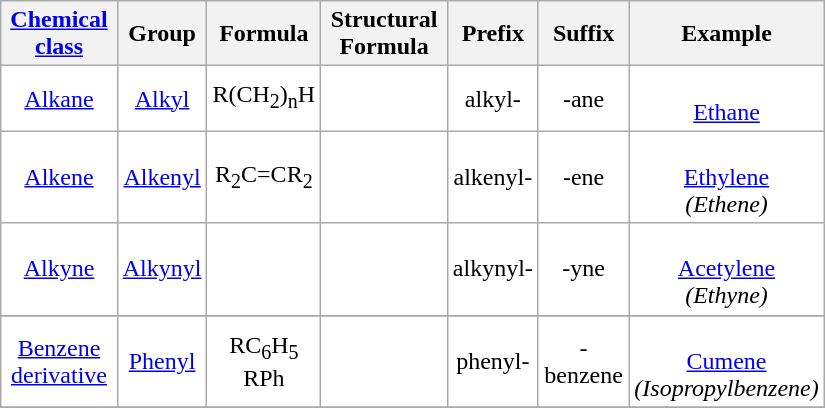<table class="wikitable" style="background: #ffffff; text-align: center;width:550px">
<tr>
<th><a href='#'>Chemical class</a></th>
<th>Group</th>
<th>Formula</th>
<th>Structural Formula</th>
<th>Prefix</th>
<th>Suffix</th>
<th>Example</th>
</tr>
<tr>
<td><a href='#'>Alkane</a></td>
<td><a href='#'>Alkyl</a></td>
<td>R(CH<sub>2</sub>)<sub>n</sub>H</td>
<td></td>
<td>alkyl-</td>
<td>-ane</td>
<td><br><a href='#'>Ethane</a></td>
</tr>
<tr>
<td><a href='#'>Alkene</a></td>
<td><a href='#'>Alkenyl</a></td>
<td>R<sub>2</sub>C=CR<sub>2</sub></td>
<td></td>
<td>alkenyl-</td>
<td>-ene</td>
<td><br><a href='#'>Ethylene</a><br><em>(Ethene)</em></td>
</tr>
<tr>
<td><a href='#'>Alkyne</a></td>
<td><a href='#'>Alkynyl</a></td>
<td></td>
<td></td>
<td>alkynyl-</td>
<td>-yne</td>
<td><br><a href='#'>Acetylene</a><br><em>(Ethyne)</em></td>
</tr>
<tr>
</tr>
<tr>
<td><a href='#'>Benzene derivative</a></td>
<td><a href='#'>Phenyl</a></td>
<td>RC<sub>6</sub>H<sub>5</sub><br>RPh</td>
<td></td>
<td>phenyl-</td>
<td>-benzene</td>
<td><br><a href='#'>Cumene</a><br><em>(Isopropylbenzene)</em></td>
</tr>
<tr>
</tr>
</table>
